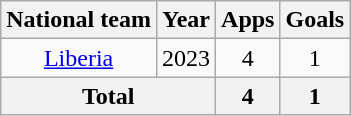<table class="wikitable" style="text-align:center">
<tr>
<th>National team</th>
<th>Year</th>
<th>Apps</th>
<th>Goals</th>
</tr>
<tr>
<td rowspan="1"><a href='#'>Liberia</a></td>
<td>2023</td>
<td>4</td>
<td>1</td>
</tr>
<tr>
<th colspan="2">Total</th>
<th>4</th>
<th>1</th>
</tr>
</table>
